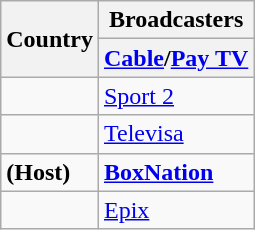<table class="wikitable">
<tr>
<th rowspan="2">Country</th>
<th colspan="2">Broadcasters</th>
</tr>
<tr>
<th><a href='#'>Cable</a>/<a href='#'>Pay TV</a></th>
</tr>
<tr>
<td></td>
<td><a href='#'>Sport 2</a></td>
</tr>
<tr>
<td></td>
<td><a href='#'>Televisa</a></td>
</tr>
<tr>
<td><strong> (Host)</strong></td>
<td><strong><a href='#'>BoxNation</a></strong></td>
</tr>
<tr>
<td></td>
<td><a href='#'>Epix</a></td>
</tr>
</table>
